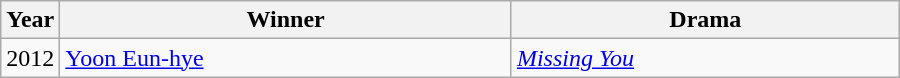<table class="wikitable" style="width:600px">
<tr>
<th width=10>Year</th>
<th>Winner</th>
<th>Drama</th>
</tr>
<tr>
<td>2012</td>
<td><a href='#'>Yoon Eun-hye</a></td>
<td><em><a href='#'>Missing You</a></em></td>
</tr>
</table>
